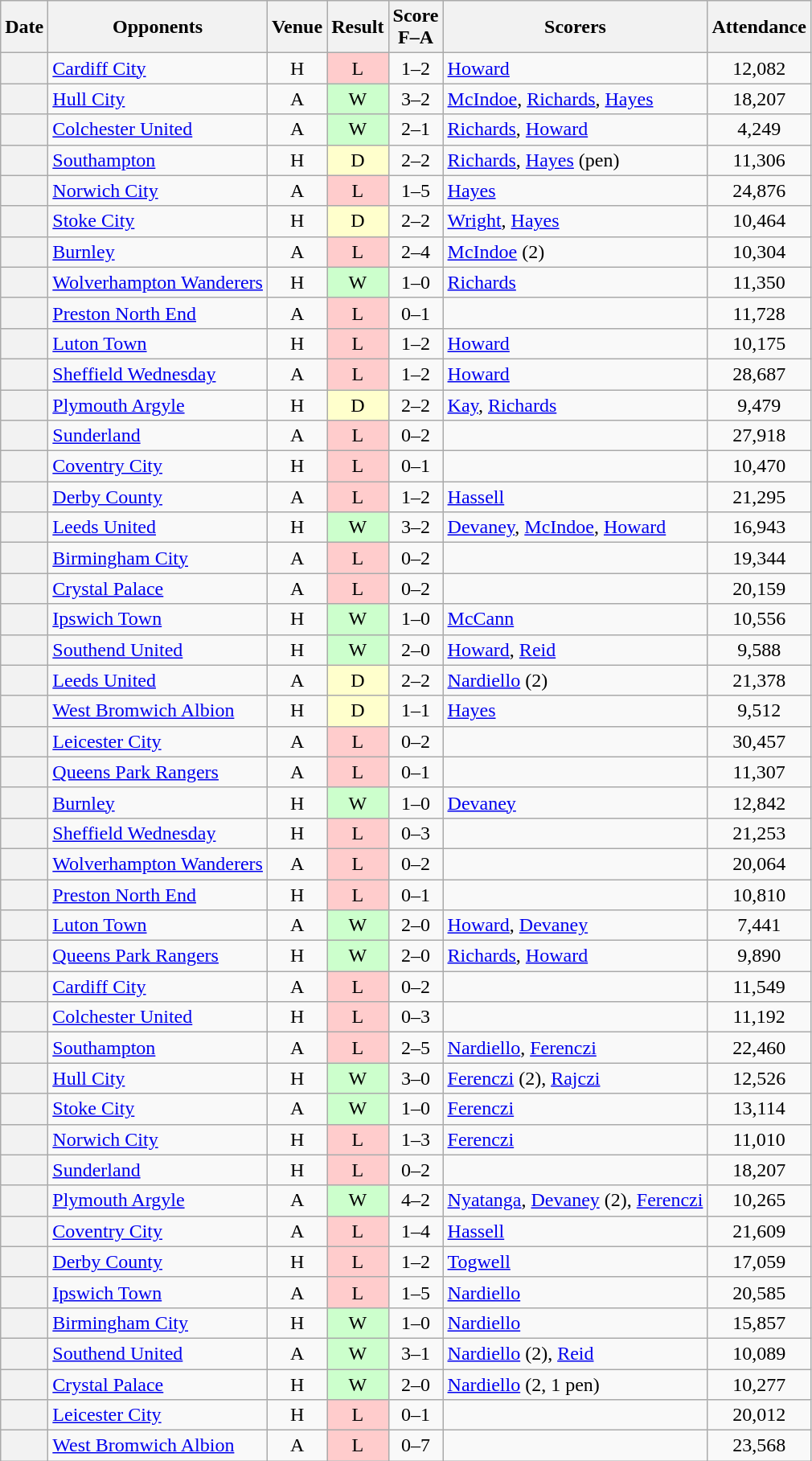<table class="wikitable plainrowheaders sortable" style="text-align:center">
<tr>
<th scope="col">Date</th>
<th scope="col">Opponents</th>
<th scope="col">Venue</th>
<th scope="col">Result</th>
<th scope="col">Score<br>F–A</th>
<th scope="col" class="unsortable">Scorers</th>
<th scope="col">Attendance</th>
</tr>
<tr>
<th scope="row"></th>
<td align="left"><a href='#'>Cardiff City</a></td>
<td>H</td>
<td bgcolor="#FFCCCC">L</td>
<td>1–2</td>
<td align="left"><a href='#'>Howard</a></td>
<td>12,082</td>
</tr>
<tr>
<th scope="row"></th>
<td align="left"><a href='#'>Hull City</a></td>
<td>A</td>
<td bgcolor="#CCFFCC">W</td>
<td>3–2</td>
<td align="left"><a href='#'>McIndoe</a>, <a href='#'>Richards</a>, <a href='#'>Hayes</a></td>
<td>18,207</td>
</tr>
<tr>
<th scope="row"></th>
<td align="left"><a href='#'>Colchester United</a></td>
<td>A</td>
<td bgcolor="#CCFFCC">W</td>
<td>2–1</td>
<td align="left"><a href='#'>Richards</a>, <a href='#'>Howard</a></td>
<td>4,249</td>
</tr>
<tr>
<th scope="row"></th>
<td align="left"><a href='#'>Southampton</a></td>
<td>H</td>
<td bgcolor="#FFFFCC">D</td>
<td>2–2</td>
<td align="left"><a href='#'>Richards</a>, <a href='#'>Hayes</a> (pen)</td>
<td>11,306</td>
</tr>
<tr>
<th scope="row"></th>
<td align="left"><a href='#'>Norwich City</a></td>
<td>A</td>
<td bgcolor="#FFCCCC">L</td>
<td>1–5</td>
<td align="left"><a href='#'>Hayes</a></td>
<td>24,876</td>
</tr>
<tr>
<th scope="row"></th>
<td align="left"><a href='#'>Stoke City</a></td>
<td>H</td>
<td bgcolor="#FFFFCC">D</td>
<td>2–2</td>
<td align="left"><a href='#'>Wright</a>, <a href='#'>Hayes</a></td>
<td>10,464</td>
</tr>
<tr>
<th scope="row"></th>
<td align="left"><a href='#'>Burnley</a></td>
<td>A</td>
<td bgcolor="#FFCCCC">L</td>
<td>2–4</td>
<td align="left"><a href='#'>McIndoe</a> (2)</td>
<td>10,304</td>
</tr>
<tr>
<th scope="row"></th>
<td align="left"><a href='#'>Wolverhampton Wanderers</a></td>
<td>H</td>
<td bgcolor="#CCFFCC">W</td>
<td>1–0</td>
<td align="left"><a href='#'>Richards</a></td>
<td>11,350</td>
</tr>
<tr>
<th scope="row"></th>
<td align="left"><a href='#'>Preston North End</a></td>
<td>A</td>
<td bgcolor="#FFCCCC">L</td>
<td>0–1</td>
<td></td>
<td>11,728</td>
</tr>
<tr>
<th scope="row"></th>
<td align="left"><a href='#'>Luton Town</a></td>
<td>H</td>
<td bgcolor="#FFCCCC">L</td>
<td>1–2</td>
<td align="left"><a href='#'>Howard</a></td>
<td>10,175</td>
</tr>
<tr>
<th scope="row"></th>
<td align="left"><a href='#'>Sheffield Wednesday</a></td>
<td>A</td>
<td bgcolor="#FFCCCC">L</td>
<td>1–2</td>
<td align="left"><a href='#'>Howard</a></td>
<td>28,687</td>
</tr>
<tr>
<th scope="row"></th>
<td align="left"><a href='#'>Plymouth Argyle</a></td>
<td>H</td>
<td bgcolor="#FFFFCC">D</td>
<td>2–2</td>
<td align="left"><a href='#'>Kay</a>, <a href='#'>Richards</a></td>
<td>9,479</td>
</tr>
<tr>
<th scope="row"></th>
<td align="left"><a href='#'>Sunderland</a></td>
<td>A</td>
<td bgcolor="#FFCCCC">L</td>
<td>0–2</td>
<td></td>
<td>27,918</td>
</tr>
<tr>
<th scope="row"></th>
<td align="left"><a href='#'>Coventry City</a></td>
<td>H</td>
<td bgcolor="#FFCCCC">L</td>
<td>0–1</td>
<td></td>
<td>10,470</td>
</tr>
<tr>
<th scope="row"></th>
<td align="left"><a href='#'>Derby County</a></td>
<td>A</td>
<td bgcolor="#FFCCCC">L</td>
<td>1–2</td>
<td align="left"><a href='#'>Hassell</a></td>
<td>21,295</td>
</tr>
<tr>
<th scope="row"></th>
<td align="left"><a href='#'>Leeds United</a></td>
<td>H</td>
<td bgcolor="#CCFFCC">W</td>
<td>3–2</td>
<td align="left"><a href='#'>Devaney</a>, <a href='#'>McIndoe</a>, <a href='#'>Howard</a></td>
<td>16,943</td>
</tr>
<tr>
<th scope="row"></th>
<td align="left"><a href='#'>Birmingham City</a></td>
<td>A</td>
<td bgcolor="#FFCCCC">L</td>
<td>0–2</td>
<td></td>
<td>19,344</td>
</tr>
<tr>
<th scope="row"></th>
<td align="left"><a href='#'>Crystal Palace</a></td>
<td>A</td>
<td bgcolor="#FFCCCC">L</td>
<td>0–2</td>
<td></td>
<td>20,159</td>
</tr>
<tr>
<th scope="row"></th>
<td align="left"><a href='#'>Ipswich Town</a></td>
<td>H</td>
<td bgcolor="#CCFFCC">W</td>
<td>1–0</td>
<td align="left"><a href='#'>McCann</a></td>
<td>10,556</td>
</tr>
<tr>
<th scope="row"></th>
<td align="left"><a href='#'>Southend United</a></td>
<td>H</td>
<td bgcolor="#CCFFCC">W</td>
<td>2–0</td>
<td align="left"><a href='#'>Howard</a>, <a href='#'>Reid</a></td>
<td>9,588</td>
</tr>
<tr>
<th scope="row"></th>
<td align="left"><a href='#'>Leeds United</a></td>
<td>A</td>
<td bgcolor="#FFFFCC">D</td>
<td>2–2</td>
<td align="left"><a href='#'>Nardiello</a> (2)</td>
<td>21,378</td>
</tr>
<tr>
<th scope="row"></th>
<td align="left"><a href='#'>West Bromwich Albion</a></td>
<td>H</td>
<td bgcolor="#FFFFCC">D</td>
<td>1–1</td>
<td align="left"><a href='#'>Hayes</a></td>
<td>9,512</td>
</tr>
<tr>
<th scope="row"></th>
<td align="left"><a href='#'>Leicester City</a></td>
<td>A</td>
<td bgcolor="#FFCCCC">L</td>
<td>0–2</td>
<td></td>
<td>30,457</td>
</tr>
<tr>
<th scope="row"></th>
<td align="left"><a href='#'>Queens Park Rangers</a></td>
<td>A</td>
<td bgcolor="#FFCCCC">L</td>
<td>0–1</td>
<td></td>
<td>11,307</td>
</tr>
<tr>
<th scope="row"></th>
<td align="left"><a href='#'>Burnley</a></td>
<td>H</td>
<td bgcolor="#CCFFCC">W</td>
<td>1–0</td>
<td align="left"><a href='#'>Devaney</a></td>
<td>12,842</td>
</tr>
<tr>
<th scope="row"></th>
<td align="left"><a href='#'>Sheffield Wednesday</a></td>
<td>H</td>
<td bgcolor="#FFCCCC">L</td>
<td>0–3</td>
<td></td>
<td>21,253</td>
</tr>
<tr>
<th scope="row"></th>
<td align="left"><a href='#'>Wolverhampton Wanderers</a></td>
<td>A</td>
<td bgcolor="#FFCCCC">L</td>
<td>0–2</td>
<td></td>
<td>20,064</td>
</tr>
<tr>
<th scope="row"></th>
<td align="left"><a href='#'>Preston North End</a></td>
<td>H</td>
<td bgcolor="#FFCCCC">L</td>
<td>0–1</td>
<td></td>
<td>10,810</td>
</tr>
<tr>
<th scope="row"></th>
<td align="left"><a href='#'>Luton Town</a></td>
<td>A</td>
<td bgcolor="#CCFFCC">W</td>
<td>2–0</td>
<td align="left"><a href='#'>Howard</a>, <a href='#'>Devaney</a></td>
<td>7,441</td>
</tr>
<tr>
<th scope="row"></th>
<td align="left"><a href='#'>Queens Park Rangers</a></td>
<td>H</td>
<td bgcolor="#CCFFCC">W</td>
<td>2–0</td>
<td align="left"><a href='#'>Richards</a>, <a href='#'>Howard</a></td>
<td>9,890</td>
</tr>
<tr>
<th scope="row"></th>
<td align="left"><a href='#'>Cardiff City</a></td>
<td>A</td>
<td bgcolor="#FFCCCC">L</td>
<td>0–2</td>
<td></td>
<td>11,549</td>
</tr>
<tr>
<th scope="row"></th>
<td align="left"><a href='#'>Colchester United</a></td>
<td>H</td>
<td bgcolor="#FFCCCC">L</td>
<td>0–3</td>
<td></td>
<td>11,192</td>
</tr>
<tr>
<th scope="row"></th>
<td align="left"><a href='#'>Southampton</a></td>
<td>A</td>
<td bgcolor="#FFCCCC">L</td>
<td>2–5</td>
<td align="left"><a href='#'>Nardiello</a>, <a href='#'>Ferenczi</a></td>
<td>22,460</td>
</tr>
<tr>
<th scope="row"></th>
<td align="left"><a href='#'>Hull City</a></td>
<td>H</td>
<td bgcolor="#CCFFCC">W</td>
<td>3–0</td>
<td align="left"><a href='#'>Ferenczi</a> (2), <a href='#'>Rajczi</a></td>
<td>12,526</td>
</tr>
<tr>
<th scope="row"></th>
<td align="left"><a href='#'>Stoke City</a></td>
<td>A</td>
<td bgcolor="#CCFFCC">W</td>
<td>1–0</td>
<td align="left"><a href='#'>Ferenczi</a></td>
<td>13,114</td>
</tr>
<tr>
<th scope="row"></th>
<td align="left"><a href='#'>Norwich City</a></td>
<td>H</td>
<td bgcolor="#FFCCCC">L</td>
<td>1–3</td>
<td align="left"><a href='#'>Ferenczi</a></td>
<td>11,010</td>
</tr>
<tr>
<th scope="row"></th>
<td align="left"><a href='#'>Sunderland</a></td>
<td>H</td>
<td bgcolor="#FFCCCC">L</td>
<td>0–2</td>
<td></td>
<td>18,207</td>
</tr>
<tr>
<th scope="row"></th>
<td align="left"><a href='#'>Plymouth Argyle</a></td>
<td>A</td>
<td bgcolor="#CCFFCC">W</td>
<td>4–2</td>
<td align="left"><a href='#'>Nyatanga</a>, <a href='#'>Devaney</a> (2), <a href='#'>Ferenczi</a></td>
<td>10,265</td>
</tr>
<tr>
<th scope="row"></th>
<td align="left"><a href='#'>Coventry City</a></td>
<td>A</td>
<td bgcolor="#FFCCCC">L</td>
<td>1–4</td>
<td align="left"><a href='#'>Hassell</a></td>
<td>21,609</td>
</tr>
<tr>
<th scope="row"></th>
<td align="left"><a href='#'>Derby County</a></td>
<td>H</td>
<td bgcolor="#FFCCCC">L</td>
<td>1–2</td>
<td align="left"><a href='#'>Togwell</a></td>
<td>17,059</td>
</tr>
<tr>
<th scope="row"></th>
<td align="left"><a href='#'>Ipswich Town</a></td>
<td>A</td>
<td bgcolor="#FFCCCC">L</td>
<td>1–5</td>
<td align="left"><a href='#'>Nardiello</a></td>
<td>20,585</td>
</tr>
<tr>
<th scope="row"></th>
<td align="left"><a href='#'>Birmingham City</a></td>
<td>H</td>
<td bgcolor="#CCFFCC">W</td>
<td>1–0</td>
<td align="left"><a href='#'>Nardiello</a></td>
<td>15,857</td>
</tr>
<tr>
<th scope="row"></th>
<td align="left"><a href='#'>Southend United</a></td>
<td>A</td>
<td bgcolor="#CCFFCC">W</td>
<td>3–1</td>
<td align="left"><a href='#'>Nardiello</a> (2), <a href='#'>Reid</a></td>
<td>10,089</td>
</tr>
<tr>
<th scope="row"></th>
<td align="left"><a href='#'>Crystal Palace</a></td>
<td>H</td>
<td bgcolor="#CCFFCC">W</td>
<td>2–0</td>
<td align="left"><a href='#'>Nardiello</a> (2, 1 pen)</td>
<td>10,277</td>
</tr>
<tr>
<th scope="row"></th>
<td align="left"><a href='#'>Leicester City</a></td>
<td>H</td>
<td bgcolor="#FFCCCC">L</td>
<td>0–1</td>
<td></td>
<td>20,012</td>
</tr>
<tr>
<th scope="row"></th>
<td align="left"><a href='#'>West Bromwich Albion</a></td>
<td>A</td>
<td bgcolor="#FFCCCC">L</td>
<td>0–7</td>
<td></td>
<td>23,568</td>
</tr>
</table>
